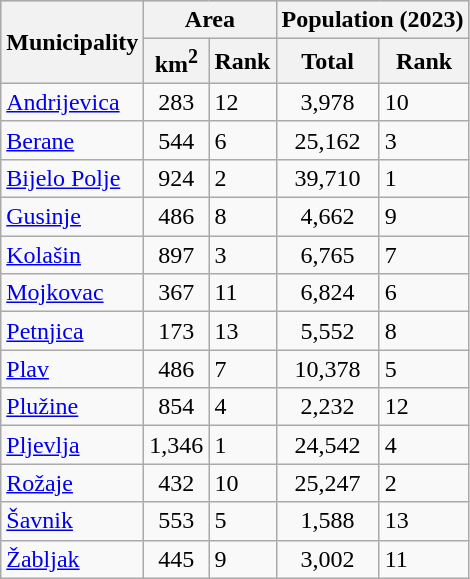<table class="wikitable sortable">
<tr bgcolor=#cccccc>
<th rowspan=2>Municipality</th>
<th colspan=2>Area</th>
<th colspan=2>Population (2023)</th>
</tr>
<tr>
<th>km<sup>2</sup></th>
<th>Rank</th>
<th>Total</th>
<th>Rank</th>
</tr>
<tr>
<td><a href='#'>Andrijevica</a></td>
<td align=center>283</td>
<td>12</td>
<td align=center>3,978</td>
<td>10</td>
</tr>
<tr>
<td><a href='#'>Berane</a></td>
<td align=center>544</td>
<td>6</td>
<td align=center>25,162</td>
<td>3</td>
</tr>
<tr>
<td><a href='#'>Bijelo Polje</a></td>
<td align=center>924</td>
<td>2</td>
<td align=center>39,710</td>
<td>1</td>
</tr>
<tr>
<td><a href='#'>Gusinje</a></td>
<td align=center>486</td>
<td>8</td>
<td align=center>4,662</td>
<td>9</td>
</tr>
<tr>
<td><a href='#'>Kolašin</a></td>
<td align=center>897</td>
<td>3</td>
<td align=center>6,765</td>
<td>7</td>
</tr>
<tr>
<td><a href='#'>Mojkovac</a></td>
<td align=center>367</td>
<td>11</td>
<td align=center>6,824</td>
<td>6</td>
</tr>
<tr>
<td><a href='#'>Petnjica</a></td>
<td align=center>173</td>
<td>13</td>
<td align=center>5,552</td>
<td>8</td>
</tr>
<tr>
<td><a href='#'>Plav</a></td>
<td align=center>486</td>
<td>7</td>
<td align=center>10,378</td>
<td>5</td>
</tr>
<tr>
<td><a href='#'>Plužine</a></td>
<td align=center>854</td>
<td>4</td>
<td align=center>2,232</td>
<td>12</td>
</tr>
<tr>
<td><a href='#'>Pljevlja</a></td>
<td align=center>1,346</td>
<td>1</td>
<td align=center>24,542</td>
<td>4</td>
</tr>
<tr>
<td><a href='#'>Rožaje</a></td>
<td align=center>432</td>
<td>10</td>
<td align=center>25,247</td>
<td>2</td>
</tr>
<tr>
<td><a href='#'>Šavnik</a></td>
<td align=center>553</td>
<td>5</td>
<td align=center>1,588</td>
<td>13</td>
</tr>
<tr>
<td><a href='#'>Žabljak</a></td>
<td align=center>445</td>
<td>9</td>
<td align=center>3,002</td>
<td>11</td>
</tr>
</table>
